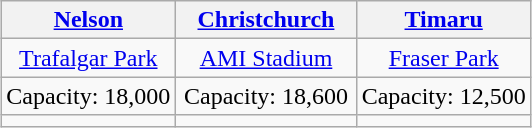<table class="wikitable" style="text-align:center; margin: 1em auto;">
<tr>
<th width="33%"><a href='#'>Nelson</a></th>
<th width="34%"><a href='#'>Christchurch</a></th>
<th width="34%"><a href='#'>Timaru</a></th>
</tr>
<tr>
<td><a href='#'>Trafalgar Park</a></td>
<td><a href='#'>AMI Stadium</a></td>
<td><a href='#'>Fraser Park</a></td>
</tr>
<tr>
<td>Capacity: 18,000</td>
<td>Capacity: 18,600</td>
<td>Capacity: 12,500</td>
</tr>
<tr>
<td></td>
<td></td>
<td></td>
</tr>
</table>
